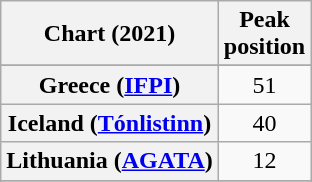<table class="wikitable sortable plainrowheaders" style="text-align:center">
<tr>
<th scope="col">Chart (2021)</th>
<th scope="col">Peak<br>position</th>
</tr>
<tr>
</tr>
<tr>
<th scope="row">Greece (<a href='#'>IFPI</a>)</th>
<td>51</td>
</tr>
<tr>
<th scope="row">Iceland (<a href='#'>Tónlistinn</a>)</th>
<td>40</td>
</tr>
<tr>
<th scope="row">Lithuania (<a href='#'>AGATA</a>)</th>
<td>12</td>
</tr>
<tr>
</tr>
<tr>
</tr>
</table>
